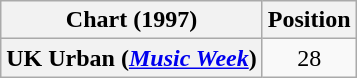<table class="wikitable plainrowheaders" style="text-align:center">
<tr>
<th>Chart (1997)</th>
<th>Position</th>
</tr>
<tr>
<th scope="row">UK Urban (<em><a href='#'>Music Week</a></em>)</th>
<td>28</td>
</tr>
</table>
